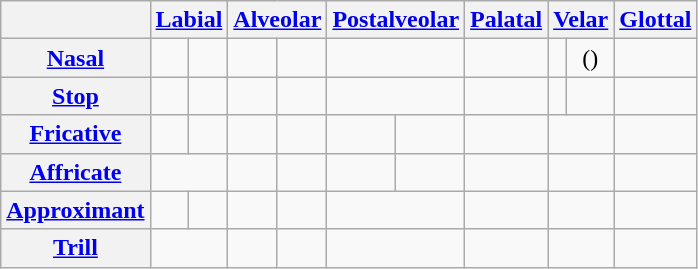<table class="wikitable" style="text-align:center; table-layout:fixed">
<tr>
<th></th>
<th colspan="2"><a href='#'>Labial</a></th>
<th colspan="2"><a href='#'>Alveolar</a></th>
<th colspan="2"><a href='#'>Postalveolar</a></th>
<th colspan="2"><a href='#'>Palatal</a></th>
<th colspan="2"><a href='#'>Velar</a></th>
<th><a href='#'>Glottal</a></th>
</tr>
<tr>
<th><a href='#'>Nasal</a></th>
<td></td>
<td></td>
<td></td>
<td></td>
<td colspan="2"></td>
<td colspan="2"></td>
<td></td>
<td>()</td>
<td></td>
</tr>
<tr>
<th><a href='#'>Stop</a></th>
<td></td>
<td></td>
<td></td>
<td></td>
<td colspan="2"></td>
<td colspan="2"></td>
<td></td>
<td></td>
<td></td>
</tr>
<tr>
<th><a href='#'>Fricative</a></th>
<td></td>
<td></td>
<td></td>
<td></td>
<td></td>
<td></td>
<td colspan="2"></td>
<td colspan="2"></td>
<td></td>
</tr>
<tr>
<th><a href='#'>Affricate</a></th>
<td colspan="2"></td>
<td></td>
<td></td>
<td></td>
<td></td>
<td colspan="2"></td>
<td colspan="2"></td>
<td colspan="2"></td>
</tr>
<tr>
<th><a href='#'>Approximant</a></th>
<td></td>
<td></td>
<td></td>
<td></td>
<td colspan="2"></td>
<td colspan="2"></td>
<td colspan="2"></td>
<td colspan="2"></td>
</tr>
<tr>
<th><a href='#'>Trill</a></th>
<td colspan="2"></td>
<td></td>
<td></td>
<td colspan="2"></td>
<td colspan="2"></td>
<td colspan="2"></td>
<td colspan="2"></td>
</tr>
</table>
